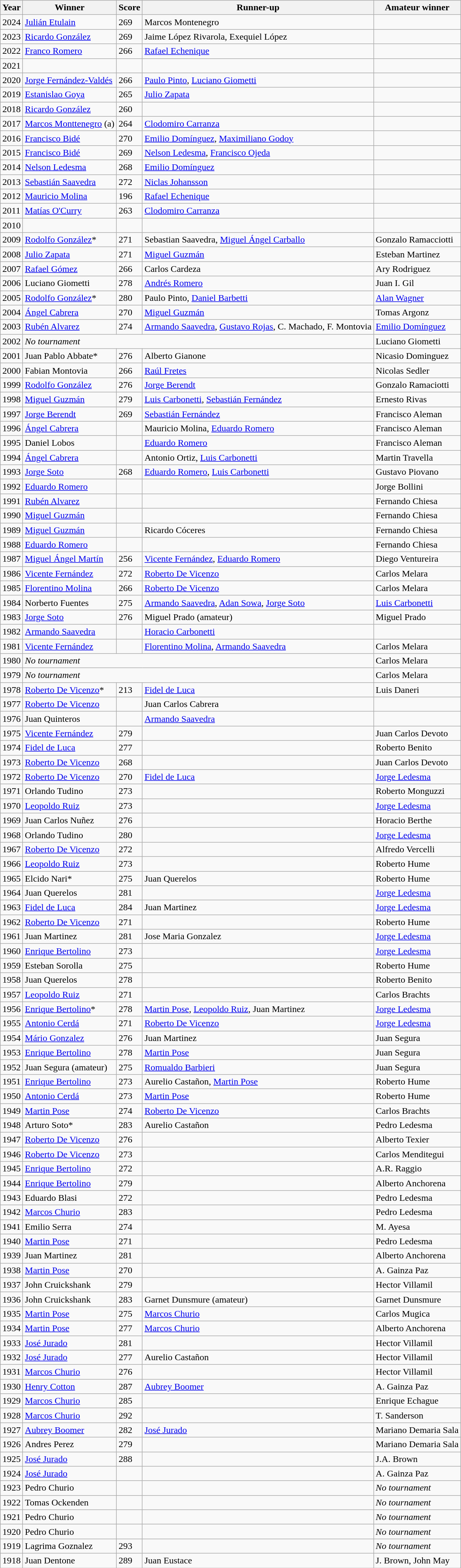<table class=wikitable>
<tr>
<th>Year</th>
<th>Winner</th>
<th>Score</th>
<th>Runner-up</th>
<th>Amateur winner</th>
</tr>
<tr>
<td>2024</td>
<td><a href='#'>Julián Etulain</a></td>
<td>269</td>
<td>Marcos Montenegro</td>
<td></td>
</tr>
<tr>
<td>2023</td>
<td><a href='#'>Ricardo González</a></td>
<td>269</td>
<td>Jaime López Rivarola, Exequiel López</td>
<td></td>
</tr>
<tr>
<td>2022</td>
<td><a href='#'>Franco Romero</a></td>
<td>266</td>
<td><a href='#'>Rafael Echenique</a></td>
<td></td>
</tr>
<tr>
<td>2021</td>
<td></td>
<td></td>
<td></td>
<td></td>
</tr>
<tr>
<td>2020</td>
<td><a href='#'>Jorge Fernández-Valdés</a></td>
<td>266</td>
<td><a href='#'>Paulo Pinto</a>, <a href='#'>Luciano Giometti</a></td>
<td></td>
</tr>
<tr>
<td>2019</td>
<td><a href='#'>Estanislao Goya</a></td>
<td>265</td>
<td><a href='#'>Julio Zapata</a></td>
<td></td>
</tr>
<tr>
<td>2018</td>
<td><a href='#'>Ricardo González</a></td>
<td>260</td>
<td></td>
<td></td>
</tr>
<tr>
<td>2017</td>
<td><a href='#'>Marcos Monttenegro</a> (a)</td>
<td>264</td>
<td><a href='#'>Clodomiro Carranza</a></td>
<td></td>
</tr>
<tr>
<td>2016</td>
<td><a href='#'>Francisco Bidé</a></td>
<td>270</td>
<td><a href='#'>Emilio Domínguez</a>, <a href='#'>Maximiliano Godoy</a></td>
<td></td>
</tr>
<tr>
<td>2015</td>
<td><a href='#'>Francisco Bidé</a></td>
<td>269</td>
<td><a href='#'>Nelson Ledesma</a>, <a href='#'>Francisco Ojeda</a></td>
<td></td>
</tr>
<tr>
<td>2014</td>
<td><a href='#'>Nelson Ledesma</a></td>
<td>268</td>
<td><a href='#'>Emilio Domínguez</a></td>
<td></td>
</tr>
<tr>
<td>2013</td>
<td><a href='#'>Sebastián Saavedra</a></td>
<td>272</td>
<td><a href='#'>Niclas Johansson</a></td>
<td></td>
</tr>
<tr>
<td>2012</td>
<td><a href='#'>Mauricio Molina</a></td>
<td>196</td>
<td><a href='#'>Rafael Echenique</a></td>
<td></td>
</tr>
<tr>
<td>2011</td>
<td><a href='#'>Matías O'Curry</a></td>
<td>263</td>
<td><a href='#'>Clodomiro Carranza</a></td>
<td></td>
</tr>
<tr>
<td>2010</td>
<td></td>
<td></td>
<td></td>
<td></td>
</tr>
<tr>
<td>2009</td>
<td><a href='#'>Rodolfo González</a>*</td>
<td>271</td>
<td>Sebastian Saavedra, <a href='#'>Miguel Ángel Carballo</a></td>
<td>Gonzalo Ramacciotti</td>
</tr>
<tr>
<td>2008</td>
<td><a href='#'>Julio Zapata</a></td>
<td>271</td>
<td><a href='#'>Miguel Guzmán</a></td>
<td>Esteban Martinez</td>
</tr>
<tr>
<td>2007</td>
<td><a href='#'>Rafael Gómez</a></td>
<td>266</td>
<td>Carlos Cardeza</td>
<td>Ary Rodriguez</td>
</tr>
<tr>
<td>2006</td>
<td>Luciano Giometti</td>
<td>278</td>
<td><a href='#'>Andrés Romero</a></td>
<td>Juan I. Gil</td>
</tr>
<tr>
<td>2005</td>
<td><a href='#'>Rodolfo González</a>*</td>
<td>280</td>
<td>Paulo Pinto, <a href='#'>Daniel Barbetti</a></td>
<td><a href='#'>Alan Wagner</a></td>
</tr>
<tr>
<td>2004</td>
<td><a href='#'>Ángel Cabrera</a></td>
<td>270</td>
<td><a href='#'>Miguel Guzmán</a></td>
<td>Tomas Argonz</td>
</tr>
<tr>
<td>2003</td>
<td><a href='#'>Rubén Alvarez</a></td>
<td>274</td>
<td><a href='#'>Armando Saavedra</a>, <a href='#'>Gustavo Rojas</a>, C. Machado, F. Montovia</td>
<td><a href='#'>Emilio Domínguez</a></td>
</tr>
<tr>
<td>2002</td>
<td colspan=3><em>No tournament</em></td>
<td>Luciano Giometti</td>
</tr>
<tr>
<td>2001</td>
<td>Juan Pablo Abbate*</td>
<td>276</td>
<td>Alberto Gianone</td>
<td>Nicasio Dominguez</td>
</tr>
<tr>
<td>2000</td>
<td>Fabian Montovia</td>
<td>266</td>
<td><a href='#'>Raúl Fretes</a></td>
<td>Nicolas Sedler</td>
</tr>
<tr>
<td>1999</td>
<td><a href='#'>Rodolfo González</a></td>
<td>276</td>
<td><a href='#'>Jorge Berendt</a></td>
<td>Gonzalo Ramaciotti</td>
</tr>
<tr>
<td>1998</td>
<td><a href='#'>Miguel Guzmán</a></td>
<td>279</td>
<td><a href='#'>Luis Carbonetti</a>, <a href='#'>Sebastián Fernández</a></td>
<td>Ernesto Rivas</td>
</tr>
<tr>
<td>1997</td>
<td><a href='#'>Jorge Berendt</a></td>
<td>269</td>
<td><a href='#'>Sebastián Fernández</a></td>
<td>Francisco Aleman</td>
</tr>
<tr>
<td>1996</td>
<td><a href='#'>Ángel Cabrera</a></td>
<td></td>
<td>Mauricio Molina, <a href='#'>Eduardo Romero</a></td>
<td>Francisco Aleman</td>
</tr>
<tr>
<td>1995</td>
<td>Daniel Lobos</td>
<td></td>
<td><a href='#'>Eduardo Romero</a></td>
<td>Francisco Aleman</td>
</tr>
<tr>
<td>1994</td>
<td><a href='#'>Ángel Cabrera</a></td>
<td></td>
<td>Antonio Ortiz, <a href='#'>Luis Carbonetti</a></td>
<td>Martin Travella</td>
</tr>
<tr>
<td>1993</td>
<td><a href='#'>Jorge Soto</a></td>
<td>268</td>
<td><a href='#'>Eduardo Romero</a>, <a href='#'>Luis Carbonetti</a></td>
<td>Gustavo Piovano</td>
</tr>
<tr>
<td>1992</td>
<td><a href='#'>Eduardo Romero</a></td>
<td></td>
<td></td>
<td>Jorge Bollini</td>
</tr>
<tr>
<td>1991</td>
<td><a href='#'>Rubén Alvarez</a></td>
<td></td>
<td></td>
<td>Fernando Chiesa</td>
</tr>
<tr>
<td>1990</td>
<td><a href='#'>Miguel Guzmán</a></td>
<td></td>
<td></td>
<td>Fernando Chiesa</td>
</tr>
<tr>
<td>1989</td>
<td><a href='#'>Miguel Guzmán</a></td>
<td></td>
<td>Ricardo Cóceres</td>
<td>Fernando Chiesa</td>
</tr>
<tr>
<td>1988</td>
<td><a href='#'>Eduardo Romero</a></td>
<td></td>
<td></td>
<td>Fernando Chiesa</td>
</tr>
<tr>
<td>1987</td>
<td><a href='#'>Miguel Ángel Martín</a></td>
<td>256</td>
<td><a href='#'>Vicente Fernández</a>, <a href='#'>Eduardo Romero</a></td>
<td>Diego Ventureira</td>
</tr>
<tr>
<td>1986</td>
<td><a href='#'>Vicente Fernández</a></td>
<td>272</td>
<td><a href='#'>Roberto De Vicenzo</a></td>
<td>Carlos Melara</td>
</tr>
<tr>
<td>1985</td>
<td><a href='#'>Florentino Molina</a></td>
<td>266</td>
<td><a href='#'>Roberto De Vicenzo</a></td>
<td>Carlos Melara</td>
</tr>
<tr>
<td>1984</td>
<td>Norberto Fuentes</td>
<td>275</td>
<td><a href='#'>Armando Saavedra</a>, <a href='#'>Adan Sowa</a>, <a href='#'>Jorge Soto</a></td>
<td><a href='#'>Luis Carbonetti</a></td>
</tr>
<tr>
<td>1983</td>
<td><a href='#'>Jorge Soto</a></td>
<td>276</td>
<td>Miguel Prado (amateur)</td>
<td>Miguel Prado</td>
</tr>
<tr>
<td>1982</td>
<td><a href='#'>Armando Saavedra</a></td>
<td></td>
<td><a href='#'>Horacio Carbonetti</a></td>
<td></td>
</tr>
<tr>
<td>1981</td>
<td><a href='#'>Vicente Fernández</a></td>
<td></td>
<td><a href='#'>Florentino Molina</a>, <a href='#'>Armando Saavedra</a></td>
<td>Carlos Melara</td>
</tr>
<tr>
<td>1980</td>
<td colspan=3><em>No tournament</em></td>
<td>Carlos Melara</td>
</tr>
<tr>
<td>1979</td>
<td colspan=3><em>No tournament</em></td>
<td>Carlos Melara</td>
</tr>
<tr>
<td>1978</td>
<td><a href='#'>Roberto De Vicenzo</a>*</td>
<td>213</td>
<td><a href='#'>Fidel de Luca</a></td>
<td>Luis Daneri</td>
</tr>
<tr>
<td>1977</td>
<td><a href='#'>Roberto De Vicenzo</a></td>
<td></td>
<td>Juan Carlos Cabrera</td>
<td></td>
</tr>
<tr>
<td>1976</td>
<td>Juan Quinteros</td>
<td></td>
<td><a href='#'>Armando Saavedra</a></td>
<td></td>
</tr>
<tr>
<td>1975</td>
<td><a href='#'>Vicente Fernández</a></td>
<td>279</td>
<td></td>
<td>Juan Carlos Devoto</td>
</tr>
<tr>
<td>1974</td>
<td><a href='#'>Fidel de Luca</a></td>
<td>277</td>
<td></td>
<td>Roberto Benito</td>
</tr>
<tr>
<td>1973</td>
<td><a href='#'>Roberto De Vicenzo</a></td>
<td>268</td>
<td></td>
<td>Juan Carlos Devoto</td>
</tr>
<tr>
<td>1972</td>
<td><a href='#'>Roberto De Vicenzo</a></td>
<td>270</td>
<td><a href='#'>Fidel de Luca</a></td>
<td><a href='#'>Jorge Ledesma</a></td>
</tr>
<tr>
<td>1971</td>
<td>Orlando Tudino</td>
<td>273</td>
<td></td>
<td>Roberto Monguzzi</td>
</tr>
<tr>
<td>1970</td>
<td><a href='#'>Leopoldo Ruiz</a></td>
<td>273</td>
<td></td>
<td><a href='#'>Jorge Ledesma</a></td>
</tr>
<tr>
<td>1969</td>
<td>Juan Carlos Nuñez</td>
<td>276</td>
<td></td>
<td>Horacio Berthe</td>
</tr>
<tr>
<td>1968</td>
<td>Orlando Tudino</td>
<td>280</td>
<td></td>
<td><a href='#'>Jorge Ledesma</a></td>
</tr>
<tr>
<td>1967</td>
<td><a href='#'>Roberto De Vicenzo</a></td>
<td>272</td>
<td></td>
<td>Alfredo Vercelli</td>
</tr>
<tr>
<td>1966</td>
<td><a href='#'>Leopoldo Ruiz</a></td>
<td>273</td>
<td></td>
<td>Roberto Hume</td>
</tr>
<tr>
<td>1965</td>
<td>Elcido Nari*</td>
<td>275</td>
<td>Juan Querelos</td>
<td>Roberto Hume</td>
</tr>
<tr>
<td>1964</td>
<td>Juan Querelos</td>
<td>281</td>
<td></td>
<td><a href='#'>Jorge Ledesma</a></td>
</tr>
<tr>
<td>1963</td>
<td><a href='#'>Fidel de Luca</a></td>
<td>284</td>
<td>Juan Martinez</td>
<td><a href='#'>Jorge Ledesma</a></td>
</tr>
<tr>
<td>1962</td>
<td><a href='#'>Roberto De Vicenzo</a></td>
<td>271</td>
<td></td>
<td>Roberto Hume</td>
</tr>
<tr>
<td>1961</td>
<td>Juan Martinez</td>
<td>281</td>
<td>Jose Maria Gonzalez</td>
<td><a href='#'>Jorge Ledesma</a></td>
</tr>
<tr>
<td>1960</td>
<td><a href='#'>Enrique Bertolino</a></td>
<td>273</td>
<td></td>
<td><a href='#'>Jorge Ledesma</a></td>
</tr>
<tr>
<td>1959</td>
<td>Esteban Sorolla</td>
<td>275</td>
<td></td>
<td>Roberto Hume</td>
</tr>
<tr>
<td>1958</td>
<td>Juan Querelos</td>
<td>278</td>
<td></td>
<td>Roberto Benito</td>
</tr>
<tr>
<td>1957</td>
<td><a href='#'>Leopoldo Ruiz</a></td>
<td>271</td>
<td></td>
<td>Carlos Brachts</td>
</tr>
<tr>
<td>1956</td>
<td><a href='#'>Enrique Bertolino</a>*</td>
<td>278</td>
<td><a href='#'>Martin Pose</a>, <a href='#'>Leopoldo Ruiz</a>, Juan Martinez</td>
<td><a href='#'>Jorge Ledesma</a></td>
</tr>
<tr>
<td>1955</td>
<td><a href='#'>Antonio Cerdá</a></td>
<td>271</td>
<td><a href='#'>Roberto De Vicenzo</a></td>
<td><a href='#'>Jorge Ledesma</a></td>
</tr>
<tr>
<td>1954</td>
<td><a href='#'>Mário Gonzalez</a></td>
<td>276</td>
<td>Juan Martinez</td>
<td>Juan Segura</td>
</tr>
<tr>
<td>1953</td>
<td><a href='#'>Enrique Bertolino</a></td>
<td>278</td>
<td><a href='#'>Martin Pose</a></td>
<td>Juan Segura</td>
</tr>
<tr>
<td>1952</td>
<td>Juan Segura (amateur)</td>
<td>275</td>
<td><a href='#'>Romualdo Barbieri</a></td>
<td>Juan Segura</td>
</tr>
<tr>
<td>1951</td>
<td><a href='#'>Enrique Bertolino</a></td>
<td>273</td>
<td>Aurelio Castañon, <a href='#'>Martin Pose</a></td>
<td>Roberto Hume</td>
</tr>
<tr>
<td>1950</td>
<td><a href='#'>Antonio Cerdá</a></td>
<td>273</td>
<td><a href='#'>Martin Pose</a></td>
<td>Roberto Hume</td>
</tr>
<tr>
<td>1949</td>
<td><a href='#'>Martin Pose</a></td>
<td>274</td>
<td><a href='#'>Roberto De Vicenzo</a></td>
<td>Carlos Brachts</td>
</tr>
<tr>
<td>1948</td>
<td>Arturo Soto*</td>
<td>283</td>
<td>Aurelio Castañon</td>
<td>Pedro Ledesma</td>
</tr>
<tr>
<td>1947</td>
<td><a href='#'>Roberto De Vicenzo</a></td>
<td>276</td>
<td></td>
<td>Alberto Texier</td>
</tr>
<tr>
<td>1946</td>
<td><a href='#'>Roberto De Vicenzo</a></td>
<td>273</td>
<td></td>
<td>Carlos Menditegui</td>
</tr>
<tr>
<td>1945</td>
<td><a href='#'>Enrique Bertolino</a></td>
<td>272</td>
<td></td>
<td>A.R. Raggio</td>
</tr>
<tr>
<td>1944</td>
<td><a href='#'>Enrique Bertolino</a></td>
<td>279</td>
<td></td>
<td>Alberto Anchorena</td>
</tr>
<tr>
<td>1943</td>
<td>Eduardo Blasi</td>
<td>272</td>
<td></td>
<td>Pedro Ledesma</td>
</tr>
<tr>
<td>1942</td>
<td><a href='#'>Marcos Churio</a></td>
<td>283</td>
<td></td>
<td>Pedro Ledesma</td>
</tr>
<tr>
<td>1941</td>
<td>Emilio Serra</td>
<td>274</td>
<td></td>
<td>M. Ayesa</td>
</tr>
<tr>
<td>1940</td>
<td><a href='#'>Martin Pose</a></td>
<td>271</td>
<td></td>
<td>Pedro Ledesma</td>
</tr>
<tr>
<td>1939</td>
<td>Juan Martinez</td>
<td>281</td>
<td></td>
<td>Alberto Anchorena</td>
</tr>
<tr>
<td>1938</td>
<td><a href='#'>Martin Pose</a></td>
<td>270</td>
<td></td>
<td>A. Gainza Paz</td>
</tr>
<tr>
<td>1937</td>
<td>John Cruickshank</td>
<td>279</td>
<td></td>
<td>Hector Villamil</td>
</tr>
<tr>
<td>1936</td>
<td>John Cruickshank</td>
<td>283</td>
<td>Garnet Dunsmure (amateur)</td>
<td>Garnet Dunsmure</td>
</tr>
<tr>
<td>1935</td>
<td><a href='#'>Martin Pose</a></td>
<td>275</td>
<td><a href='#'>Marcos Churio</a></td>
<td>Carlos Mugica</td>
</tr>
<tr>
<td>1934</td>
<td><a href='#'>Martin Pose</a></td>
<td>277</td>
<td><a href='#'>Marcos Churio</a></td>
<td>Alberto Anchorena</td>
</tr>
<tr>
<td>1933</td>
<td><a href='#'>José Jurado</a></td>
<td>281</td>
<td></td>
<td>Hector Villamil</td>
</tr>
<tr>
<td>1932</td>
<td><a href='#'>José Jurado</a></td>
<td>277</td>
<td>Aurelio Castañon</td>
<td>Hector Villamil</td>
</tr>
<tr>
<td>1931</td>
<td><a href='#'>Marcos Churio</a></td>
<td>276</td>
<td></td>
<td>Hector Villamil</td>
</tr>
<tr>
<td>1930</td>
<td><a href='#'>Henry Cotton</a></td>
<td>287</td>
<td><a href='#'>Aubrey Boomer</a></td>
<td>A. Gainza Paz</td>
</tr>
<tr>
<td>1929</td>
<td><a href='#'>Marcos Churio</a></td>
<td>285</td>
<td></td>
<td>Enrique Echague</td>
</tr>
<tr>
<td>1928</td>
<td><a href='#'>Marcos Churio</a></td>
<td>292</td>
<td></td>
<td>T. Sanderson</td>
</tr>
<tr>
<td>1927</td>
<td><a href='#'>Aubrey Boomer</a></td>
<td>282</td>
<td><a href='#'>José Jurado</a></td>
<td>Mariano Demaria Sala</td>
</tr>
<tr>
<td>1926</td>
<td>Andres Perez</td>
<td>279</td>
<td></td>
<td>Mariano Demaria Sala</td>
</tr>
<tr>
<td>1925</td>
<td><a href='#'>José Jurado</a></td>
<td>288</td>
<td></td>
<td>J.A. Brown</td>
</tr>
<tr>
<td>1924</td>
<td><a href='#'>José Jurado</a></td>
<td></td>
<td></td>
<td>A. Gainza Paz</td>
</tr>
<tr>
<td>1923</td>
<td>Pedro Churio</td>
<td></td>
<td></td>
<td><em>No tournament</em></td>
</tr>
<tr>
<td>1922</td>
<td>Tomas Ockenden</td>
<td></td>
<td></td>
<td><em>No tournament</em></td>
</tr>
<tr>
<td>1921</td>
<td>Pedro Churio</td>
<td></td>
<td></td>
<td><em>No tournament</em></td>
</tr>
<tr>
<td>1920</td>
<td>Pedro Churio</td>
<td></td>
<td></td>
<td><em>No tournament</em></td>
</tr>
<tr>
<td>1919</td>
<td>Lagrima Goznalez</td>
<td>293</td>
<td></td>
<td><em>No tournament</em></td>
</tr>
<tr>
<td>1918</td>
<td>Juan Dentone</td>
<td>289</td>
<td>Juan Eustace</td>
<td>J. Brown, John May</td>
</tr>
</table>
